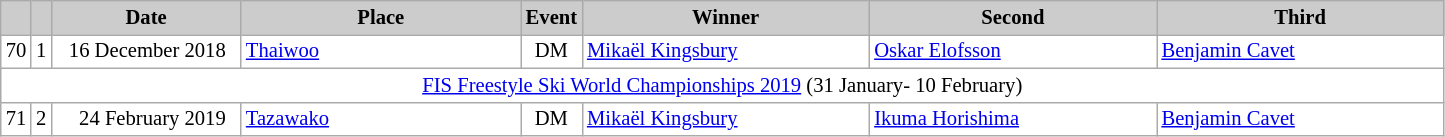<table class="wikitable plainrowheaders" style="background:#fff; font-size:86%; line-height:16px; border:grey solid 1px; border-collapse:collapse;">
<tr style="background:#ccc; text-align:center;">
<th scope="col" style="background:#ccc; width=20 px;"></th>
<th scope="col" style="background:#ccc; width=30 px;"></th>
<th scope="col" style="background:#ccc; width:120px;">Date</th>
<th scope="col" style="background:#ccc; width:180px;">Place</th>
<th scope="col" style="background:#ccc; width:15px;">Event</th>
<th scope="col" style="background:#ccc; width:185px;">Winner</th>
<th scope="col" style="background:#ccc; width:185px;">Second</th>
<th scope="col" style="background:#ccc; width:185px;">Third</th>
</tr>
<tr>
<td align="center">70</td>
<td align="center">1</td>
<td align="right">16 December 2018  </td>
<td> <a href='#'>Thaiwoo</a></td>
<td align="center">DM</td>
<td> <a href='#'>Mikaël Kingsbury</a></td>
<td> <a href='#'>Oskar Elofsson</a></td>
<td> <a href='#'>Benjamin Cavet</a></td>
</tr>
<tr>
<td colspan="8" align="middle"><a href='#'>FIS Freestyle Ski World Championships 2019</a>  (31 January- 10 February)</td>
</tr>
<tr>
<td align="center">71</td>
<td align="center">2</td>
<td align="right">24 February 2019  </td>
<td> <a href='#'>Tazawako</a></td>
<td align="center">DM</td>
<td> <a href='#'>Mikaël Kingsbury</a></td>
<td> <a href='#'>Ikuma Horishima</a></td>
<td> <a href='#'>Benjamin Cavet</a></td>
</tr>
</table>
